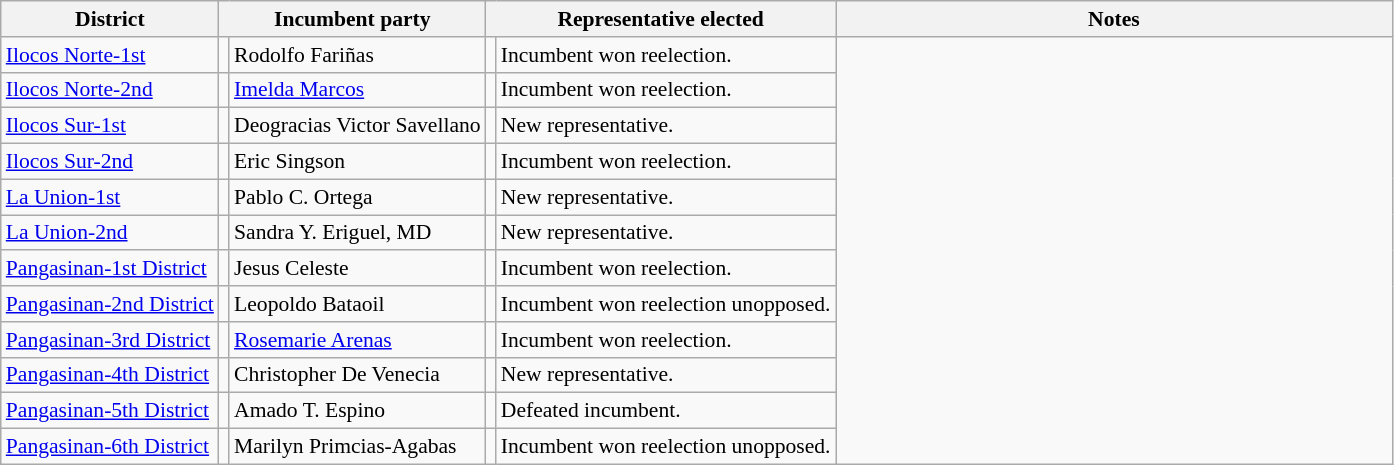<table class=wikitable style="font-size:90%;">
<tr>
<th>District</th>
<th colspan=2>Incumbent party</th>
<th colspan=3>Representative elected</th>
<th width=40%>Notes</th>
</tr>
<tr>
<td><a href='#'>Ilocos Norte-1st</a></td>
<td></td>
<td>Rodolfo Fariñas</td>
<td></td>
<td>Incumbent won reelection.</td>
</tr>
<tr>
<td><a href='#'>Ilocos Norte-2nd</a></td>
<td></td>
<td><a href='#'>Imelda Marcos</a></td>
<td></td>
<td>Incumbent won reelection.</td>
</tr>
<tr>
<td><a href='#'>Ilocos Sur-1st</a></td>
<td></td>
<td>Deogracias Victor Savellano</td>
<td></td>
<td>New representative.</td>
</tr>
<tr>
<td><a href='#'>Ilocos Sur-2nd</a></td>
<td></td>
<td>Eric Singson</td>
<td></td>
<td>Incumbent won reelection.</td>
</tr>
<tr>
<td><a href='#'>La Union-1st</a></td>
<td></td>
<td>Pablo C. Ortega</td>
<td></td>
<td>New representative.</td>
</tr>
<tr>
<td><a href='#'>La Union-2nd</a></td>
<td></td>
<td>Sandra Y. Eriguel, MD</td>
<td></td>
<td>New representative.</td>
</tr>
<tr>
<td><a href='#'>Pangasinan-1st District</a></td>
<td></td>
<td>Jesus Celeste</td>
<td></td>
<td>Incumbent won reelection.</td>
</tr>
<tr>
<td><a href='#'>Pangasinan-2nd District</a></td>
<td></td>
<td>Leopoldo Bataoil</td>
<td></td>
<td>Incumbent won reelection unopposed.</td>
</tr>
<tr>
<td><a href='#'>Pangasinan-3rd District</a></td>
<td></td>
<td><a href='#'>Rosemarie Arenas</a></td>
<td></td>
<td>Incumbent won reelection.</td>
</tr>
<tr>
<td><a href='#'>Pangasinan-4th District</a></td>
<td></td>
<td>Christopher De Venecia</td>
<td></td>
<td>New representative.</td>
</tr>
<tr>
<td><a href='#'>Pangasinan-5th District</a></td>
<td></td>
<td>Amado T. Espino</td>
<td></td>
<td>Defeated incumbent.</td>
</tr>
<tr>
<td><a href='#'>Pangasinan-6th District</a></td>
<td></td>
<td>Marilyn Primcias-Agabas</td>
<td></td>
<td>Incumbent won reelection unopposed.</td>
</tr>
</table>
